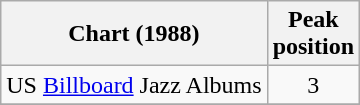<table class="wikitable">
<tr>
<th>Chart (1988)</th>
<th>Peak<br>position</th>
</tr>
<tr>
<td>US <a href='#'>Billboard</a> Jazz Albums</td>
<td align=center>3</td>
</tr>
<tr>
</tr>
</table>
